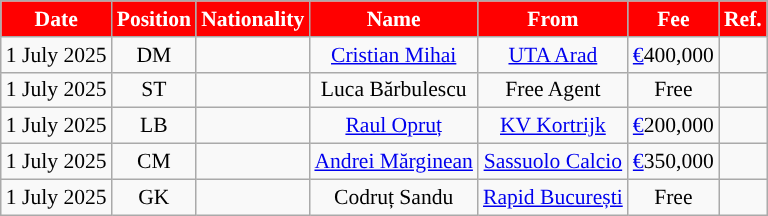<table class="wikitable"  style="text-align:center; font-size:90%; ">
<tr>
<th style="background:red;color:white;">Date</th>
<th style="background:red;color:white;">Position</th>
<th style="background:red;color:white;">Nationality</th>
<th style="background:red;color:white;">Name</th>
<th style="background:red;color:white;">From</th>
<th style="background:red;color:white;">Fee</th>
<th style="background:red;color:white;">Ref.</th>
</tr>
<tr>
<td>1 July 2025</td>
<td>DM</td>
<td></td>
<td><a href='#'>Cristian Mihai</a></td>
<td><a href='#'>UTA Arad</a></td>
<td><a href='#'>€</a>400,000</td>
<td></td>
</tr>
<tr>
<td>1 July 2025</td>
<td>ST</td>
<td></td>
<td>Luca Bărbulescu</td>
<td>Free Agent</td>
<td>Free</td>
<td></td>
</tr>
<tr>
<td>1 July 2025</td>
<td>LB</td>
<td></td>
<td><a href='#'>Raul Opruț</a></td>
<td> <a href='#'>KV Kortrijk</a></td>
<td><a href='#'>€</a>200,000</td>
<td></td>
</tr>
<tr>
<td>1 July 2025</td>
<td>CM</td>
<td></td>
<td><a href='#'>Andrei Mărginean</a></td>
<td> <a href='#'>Sassuolo Calcio</a></td>
<td><a href='#'>€</a>350,000</td>
<td></td>
</tr>
<tr>
<td>1 July 2025</td>
<td>GK</td>
<td></td>
<td>Codruț Sandu</td>
<td><a href='#'>Rapid București</a></td>
<td>Free</td>
<td></td>
</tr>
</table>
